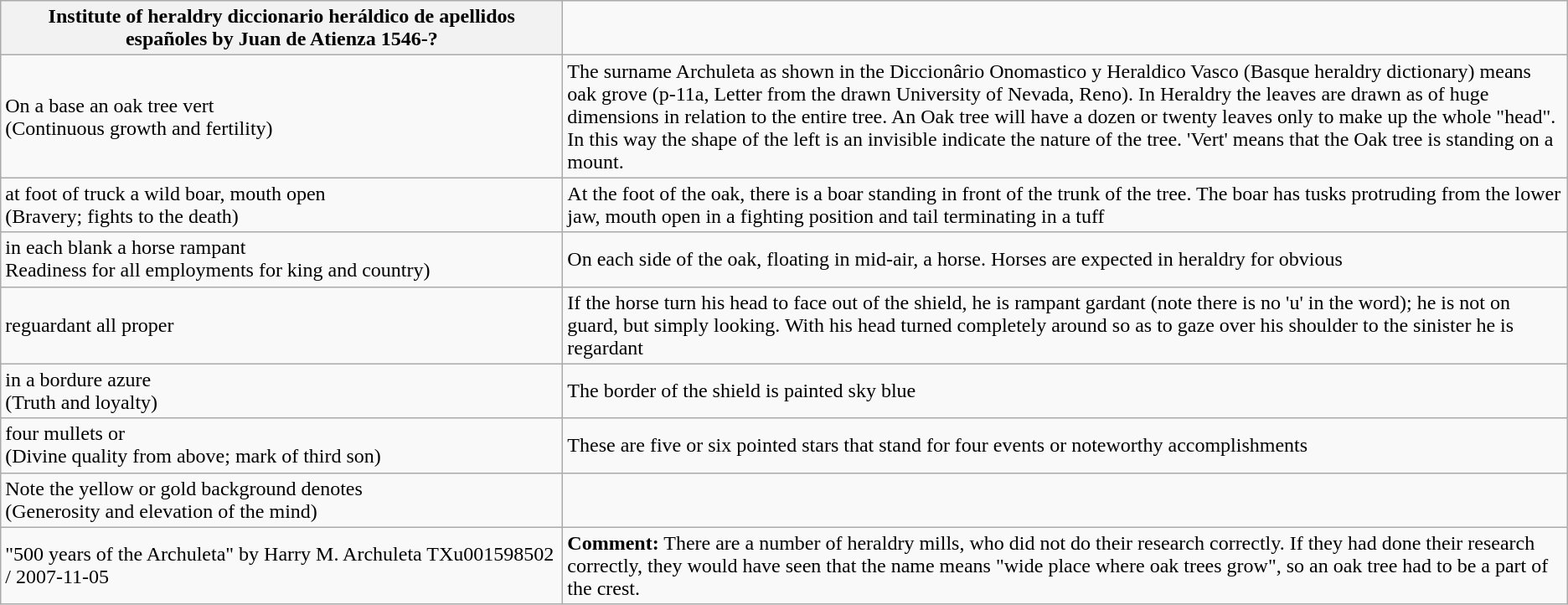<table class="wikitable">
<tr>
<th width="440">Institute of heraldry diccionario heráldico de apellidos españoles by Juan de Atienza 1546-?</th>
</tr>
<tr>
<td>On a base an oak tree vert<br>(Continuous growth and fertility)</td>
<td>The surname Archuleta as shown in the Diccionârio Onomastico y Heraldico Vasco (Basque heraldry dictionary) means oak grove (p-11a, Letter from the drawn University of Nevada, Reno). In Heraldry the leaves are drawn as of huge dimensions in relation to the entire tree. An Oak tree will have a dozen or twenty leaves only to make up the whole "head". In this way the shape of the left is an invisible indicate the nature of the tree. 'Vert' means that the Oak tree is standing on a mount.</td>
</tr>
<tr>
<td>at foot of truck a wild boar, mouth open<br>(Bravery; fights to the death)</td>
<td>At the foot of the oak, there is a boar standing in front of the trunk of the tree. The boar has tusks protruding from the lower jaw, mouth open in a fighting position and tail terminating in a tuff</td>
</tr>
<tr>
<td>in each blank a horse rampant<br>Readiness for all employments for king and country)</td>
<td>On each side of the oak, floating in mid-air, a horse. Horses are expected in heraldry for obvious</td>
</tr>
<tr>
<td>reguardant all proper</td>
<td>If the horse turn his head to face out of the shield, he is rampant gardant (note there is no 'u' in the word); he is not on guard, but simply looking. With his head turned completely around so as to gaze over his shoulder to the sinister he is regardant</td>
</tr>
<tr>
<td>in a bordure azure<br>(Truth and loyalty)</td>
<td>The border of the shield is painted sky blue</td>
</tr>
<tr>
<td>four mullets or<br>(Divine quality from above; mark of third son)</td>
<td>These are five or six pointed stars that stand for four events or noteworthy accomplishments</td>
</tr>
<tr>
<td>Note the yellow or gold background denotes<br>(Generosity and elevation of the mind)</td>
</tr>
<tr>
<td>"500 years of the Archuleta" by Harry M. Archuleta TXu001598502 / 2007-11-05</td>
<td><strong>Comment:</strong> There are a number of heraldry mills, who did not do their research correctly. If they had done their research correctly, they would have seen that the name means "wide place where oak trees grow", so an oak tree had to be a part of the crest.</td>
</tr>
</table>
